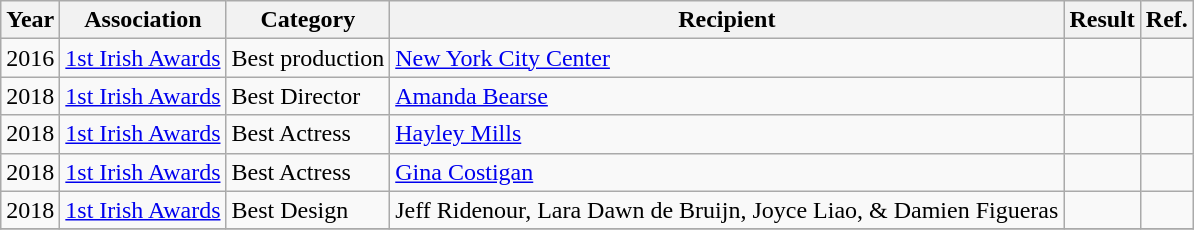<table class="wikitable sortable">
<tr>
<th>Year</th>
<th>Association</th>
<th>Category</th>
<th>Recipient</th>
<th>Result</th>
<th class=unsortable>Ref.</th>
</tr>
<tr>
<td>2016</td>
<td><a href='#'>1st Irish Awards</a></td>
<td>Best production</td>
<td><a href='#'>New York City Center</a></td>
<td></td>
<td></td>
</tr>
<tr>
<td>2018</td>
<td><a href='#'>1st Irish Awards</a></td>
<td>Best Director</td>
<td><a href='#'>Amanda Bearse</a></td>
<td></td>
<td></td>
</tr>
<tr>
<td>2018</td>
<td><a href='#'>1st Irish Awards</a></td>
<td>Best Actress</td>
<td><a href='#'>Hayley Mills</a></td>
<td></td>
<td></td>
</tr>
<tr>
<td>2018</td>
<td><a href='#'>1st Irish Awards</a></td>
<td>Best Actress</td>
<td><a href='#'>Gina Costigan</a></td>
<td></td>
<td></td>
</tr>
<tr>
<td>2018</td>
<td><a href='#'>1st Irish Awards</a></td>
<td>Best Design</td>
<td>Jeff Ridenour, Lara Dawn de Bruijn, Joyce Liao, & Damien Figueras</td>
<td></td>
<td></td>
</tr>
<tr>
</tr>
</table>
